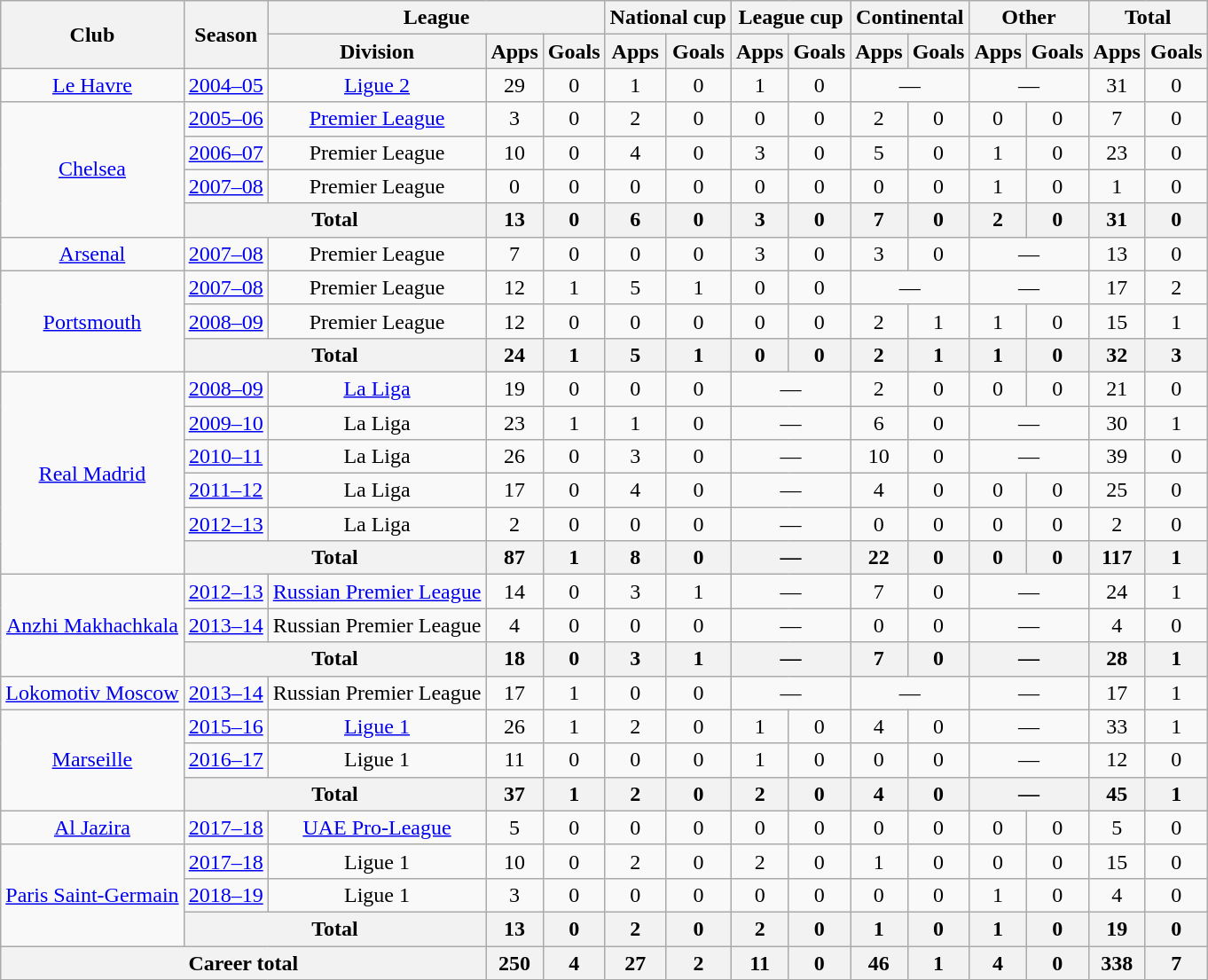<table class="wikitable" style="text-align: center;">
<tr>
<th rowspan="2">Club</th>
<th rowspan="2">Season</th>
<th colspan="3">League</th>
<th colspan="2">National cup</th>
<th colspan="2">League cup</th>
<th colspan="2">Continental</th>
<th colspan="2">Other</th>
<th colspan="2">Total</th>
</tr>
<tr>
<th>Division</th>
<th>Apps</th>
<th>Goals</th>
<th>Apps</th>
<th>Goals</th>
<th>Apps</th>
<th>Goals</th>
<th>Apps</th>
<th>Goals</th>
<th>Apps</th>
<th>Goals</th>
<th>Apps</th>
<th>Goals</th>
</tr>
<tr>
<td><a href='#'>Le Havre</a></td>
<td><a href='#'>2004–05</a></td>
<td><a href='#'>Ligue 2</a></td>
<td>29</td>
<td>0</td>
<td>1</td>
<td>0</td>
<td>1</td>
<td>0</td>
<td colspan="2">—</td>
<td colspan="2">—</td>
<td>31</td>
<td>0</td>
</tr>
<tr>
<td rowspan="4"><a href='#'>Chelsea</a></td>
<td><a href='#'>2005–06</a></td>
<td><a href='#'>Premier League</a></td>
<td>3</td>
<td>0</td>
<td>2</td>
<td>0</td>
<td>0</td>
<td>0</td>
<td>2</td>
<td>0</td>
<td>0</td>
<td>0</td>
<td>7</td>
<td>0</td>
</tr>
<tr>
<td><a href='#'>2006–07</a></td>
<td>Premier League</td>
<td>10</td>
<td>0</td>
<td>4</td>
<td>0</td>
<td>3</td>
<td>0</td>
<td>5</td>
<td>0</td>
<td>1</td>
<td>0</td>
<td>23</td>
<td>0</td>
</tr>
<tr>
<td><a href='#'>2007–08</a></td>
<td>Premier League</td>
<td>0</td>
<td>0</td>
<td>0</td>
<td>0</td>
<td>0</td>
<td>0</td>
<td>0</td>
<td>0</td>
<td>1</td>
<td>0</td>
<td>1</td>
<td>0</td>
</tr>
<tr>
<th colspan="2">Total</th>
<th>13</th>
<th>0</th>
<th>6</th>
<th>0</th>
<th>3</th>
<th>0</th>
<th>7</th>
<th>0</th>
<th>2</th>
<th>0</th>
<th>31</th>
<th>0</th>
</tr>
<tr>
<td><a href='#'>Arsenal</a></td>
<td><a href='#'>2007–08</a></td>
<td>Premier League</td>
<td>7</td>
<td>0</td>
<td>0</td>
<td>0</td>
<td>3</td>
<td>0</td>
<td>3</td>
<td>0</td>
<td colspan="2">—</td>
<td>13</td>
<td>0</td>
</tr>
<tr>
<td rowspan="3"><a href='#'>Portsmouth</a></td>
<td><a href='#'>2007–08</a></td>
<td>Premier League</td>
<td>12</td>
<td>1</td>
<td>5</td>
<td>1</td>
<td>0</td>
<td>0</td>
<td colspan="2">—</td>
<td colspan="2">—</td>
<td>17</td>
<td>2</td>
</tr>
<tr>
<td><a href='#'>2008–09</a></td>
<td>Premier League</td>
<td>12</td>
<td>0</td>
<td>0</td>
<td>0</td>
<td>0</td>
<td>0</td>
<td>2</td>
<td>1</td>
<td>1</td>
<td>0</td>
<td>15</td>
<td>1</td>
</tr>
<tr>
<th colspan="2">Total</th>
<th>24</th>
<th>1</th>
<th>5</th>
<th>1</th>
<th>0</th>
<th>0</th>
<th>2</th>
<th>1</th>
<th>1</th>
<th>0</th>
<th>32</th>
<th>3</th>
</tr>
<tr>
<td rowspan="6"><a href='#'>Real Madrid</a></td>
<td><a href='#'>2008–09</a></td>
<td><a href='#'>La Liga</a></td>
<td>19</td>
<td>0</td>
<td>0</td>
<td>0</td>
<td colspan="2">—</td>
<td>2</td>
<td>0</td>
<td>0</td>
<td>0</td>
<td>21</td>
<td>0</td>
</tr>
<tr>
<td><a href='#'>2009–10</a></td>
<td>La Liga</td>
<td>23</td>
<td>1</td>
<td>1</td>
<td>0</td>
<td colspan="2">—</td>
<td>6</td>
<td>0</td>
<td colspan="2">—</td>
<td>30</td>
<td>1</td>
</tr>
<tr>
<td><a href='#'>2010–11</a></td>
<td>La Liga</td>
<td>26</td>
<td>0</td>
<td>3</td>
<td>0</td>
<td colspan="2">—</td>
<td>10</td>
<td>0</td>
<td colspan="2">—</td>
<td>39</td>
<td>0</td>
</tr>
<tr>
<td><a href='#'>2011–12</a></td>
<td>La Liga</td>
<td>17</td>
<td>0</td>
<td>4</td>
<td>0</td>
<td colspan="2">—</td>
<td>4</td>
<td>0</td>
<td>0</td>
<td>0</td>
<td>25</td>
<td>0</td>
</tr>
<tr>
<td><a href='#'>2012–13</a></td>
<td>La Liga</td>
<td>2</td>
<td>0</td>
<td>0</td>
<td>0</td>
<td colspan="2">—</td>
<td>0</td>
<td>0</td>
<td>0</td>
<td>0</td>
<td>2</td>
<td>0</td>
</tr>
<tr>
<th colspan="2">Total</th>
<th>87</th>
<th>1</th>
<th>8</th>
<th>0</th>
<th colspan="2">—</th>
<th>22</th>
<th>0</th>
<th>0</th>
<th>0</th>
<th>117</th>
<th>1</th>
</tr>
<tr>
<td rowspan="3"><a href='#'>Anzhi Makhachkala</a></td>
<td><a href='#'>2012–13</a></td>
<td><a href='#'>Russian Premier League</a></td>
<td>14</td>
<td>0</td>
<td>3</td>
<td>1</td>
<td colspan="2">—</td>
<td>7</td>
<td>0</td>
<td colspan="2">—</td>
<td>24</td>
<td>1</td>
</tr>
<tr>
<td><a href='#'>2013–14</a></td>
<td>Russian Premier League</td>
<td>4</td>
<td>0</td>
<td>0</td>
<td>0</td>
<td colspan="2">—</td>
<td>0</td>
<td>0</td>
<td colspan="2">—</td>
<td>4</td>
<td>0</td>
</tr>
<tr>
<th colspan="2">Total</th>
<th>18</th>
<th>0</th>
<th>3</th>
<th>1</th>
<th colspan="2">—</th>
<th>7</th>
<th>0</th>
<th colspan="2">—</th>
<th>28</th>
<th>1</th>
</tr>
<tr>
<td><a href='#'>Lokomotiv Moscow</a></td>
<td><a href='#'>2013–14</a></td>
<td>Russian Premier League</td>
<td>17</td>
<td>1</td>
<td>0</td>
<td>0</td>
<td colspan="2">—</td>
<td colspan="2">—</td>
<td colspan="2">—</td>
<td>17</td>
<td>1</td>
</tr>
<tr>
<td rowspan="3"><a href='#'>Marseille</a></td>
<td><a href='#'>2015–16</a></td>
<td><a href='#'>Ligue 1</a></td>
<td>26</td>
<td>1</td>
<td>2</td>
<td>0</td>
<td>1</td>
<td>0</td>
<td>4</td>
<td>0</td>
<td colspan="2">—</td>
<td>33</td>
<td>1</td>
</tr>
<tr>
<td><a href='#'>2016–17</a></td>
<td>Ligue 1</td>
<td>11</td>
<td>0</td>
<td>0</td>
<td>0</td>
<td>1</td>
<td>0</td>
<td>0</td>
<td>0</td>
<td colspan="2">—</td>
<td>12</td>
<td>0</td>
</tr>
<tr>
<th colspan="2">Total</th>
<th>37</th>
<th>1</th>
<th>2</th>
<th>0</th>
<th>2</th>
<th>0</th>
<th>4</th>
<th>0</th>
<th colspan="2">—</th>
<th>45</th>
<th>1</th>
</tr>
<tr>
<td><a href='#'>Al Jazira</a></td>
<td><a href='#'>2017–18</a></td>
<td><a href='#'>UAE Pro-League</a></td>
<td>5</td>
<td>0</td>
<td>0</td>
<td>0</td>
<td>0</td>
<td>0</td>
<td>0</td>
<td>0</td>
<td>0</td>
<td>0</td>
<td>5</td>
<td>0</td>
</tr>
<tr>
<td rowspan="3"><a href='#'>Paris Saint-Germain</a></td>
<td><a href='#'>2017–18</a></td>
<td>Ligue 1</td>
<td>10</td>
<td>0</td>
<td>2</td>
<td>0</td>
<td>2</td>
<td>0</td>
<td>1</td>
<td>0</td>
<td>0</td>
<td>0</td>
<td>15</td>
<td>0</td>
</tr>
<tr>
<td><a href='#'>2018–19</a></td>
<td>Ligue 1</td>
<td>3</td>
<td>0</td>
<td>0</td>
<td>0</td>
<td>0</td>
<td>0</td>
<td>0</td>
<td>0</td>
<td>1</td>
<td>0</td>
<td>4</td>
<td>0</td>
</tr>
<tr>
<th colspan="2">Total</th>
<th>13</th>
<th>0</th>
<th>2</th>
<th>0</th>
<th>2</th>
<th>0</th>
<th>1</th>
<th>0</th>
<th>1</th>
<th>0</th>
<th>19</th>
<th>0</th>
</tr>
<tr>
<th colspan="3">Career total</th>
<th>250</th>
<th>4</th>
<th>27</th>
<th>2</th>
<th>11</th>
<th>0</th>
<th>46</th>
<th>1</th>
<th>4</th>
<th>0</th>
<th>338</th>
<th>7</th>
</tr>
</table>
